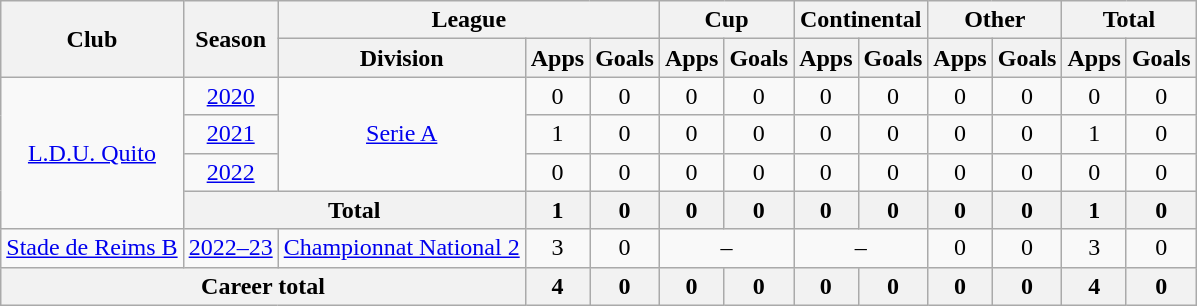<table class="wikitable" style="text-align: center">
<tr>
<th rowspan="2">Club</th>
<th rowspan="2">Season</th>
<th colspan="3">League</th>
<th colspan="2">Cup</th>
<th colspan="2">Continental</th>
<th colspan="2">Other</th>
<th colspan="2">Total</th>
</tr>
<tr>
<th>Division</th>
<th>Apps</th>
<th>Goals</th>
<th>Apps</th>
<th>Goals</th>
<th>Apps</th>
<th>Goals</th>
<th>Apps</th>
<th>Goals</th>
<th>Apps</th>
<th>Goals</th>
</tr>
<tr>
<td rowspan=4><a href='#'>L.D.U. Quito</a></td>
<td><a href='#'>2020</a></td>
<td rowspan=3><a href='#'>Serie A</a></td>
<td>0</td>
<td>0</td>
<td>0</td>
<td>0</td>
<td>0</td>
<td>0</td>
<td>0</td>
<td>0</td>
<td>0</td>
<td>0</td>
</tr>
<tr>
<td><a href='#'>2021</a></td>
<td>1</td>
<td>0</td>
<td>0</td>
<td>0</td>
<td>0</td>
<td>0</td>
<td>0</td>
<td>0</td>
<td>1</td>
<td>0</td>
</tr>
<tr>
<td><a href='#'>2022</a></td>
<td>0</td>
<td>0</td>
<td>0</td>
<td>0</td>
<td>0</td>
<td>0</td>
<td>0</td>
<td>0</td>
<td>0</td>
<td>0</td>
</tr>
<tr>
<th colspan="2"><strong>Total</strong></th>
<th>1</th>
<th>0</th>
<th>0</th>
<th>0</th>
<th>0</th>
<th>0</th>
<th>0</th>
<th>0</th>
<th>1</th>
<th>0</th>
</tr>
<tr>
<td><a href='#'>Stade de Reims B</a></td>
<td><a href='#'>2022–23</a></td>
<td><a href='#'>Championnat National 2</a></td>
<td>3</td>
<td>0</td>
<td colspan=2>–</td>
<td colspan=2>–</td>
<td>0</td>
<td>0</td>
<td>3</td>
<td>0</td>
</tr>
<tr>
<th colspan="3"><strong>Career total</strong></th>
<th>4</th>
<th>0</th>
<th>0</th>
<th>0</th>
<th>0</th>
<th>0</th>
<th>0</th>
<th>0</th>
<th>4</th>
<th>0</th>
</tr>
</table>
